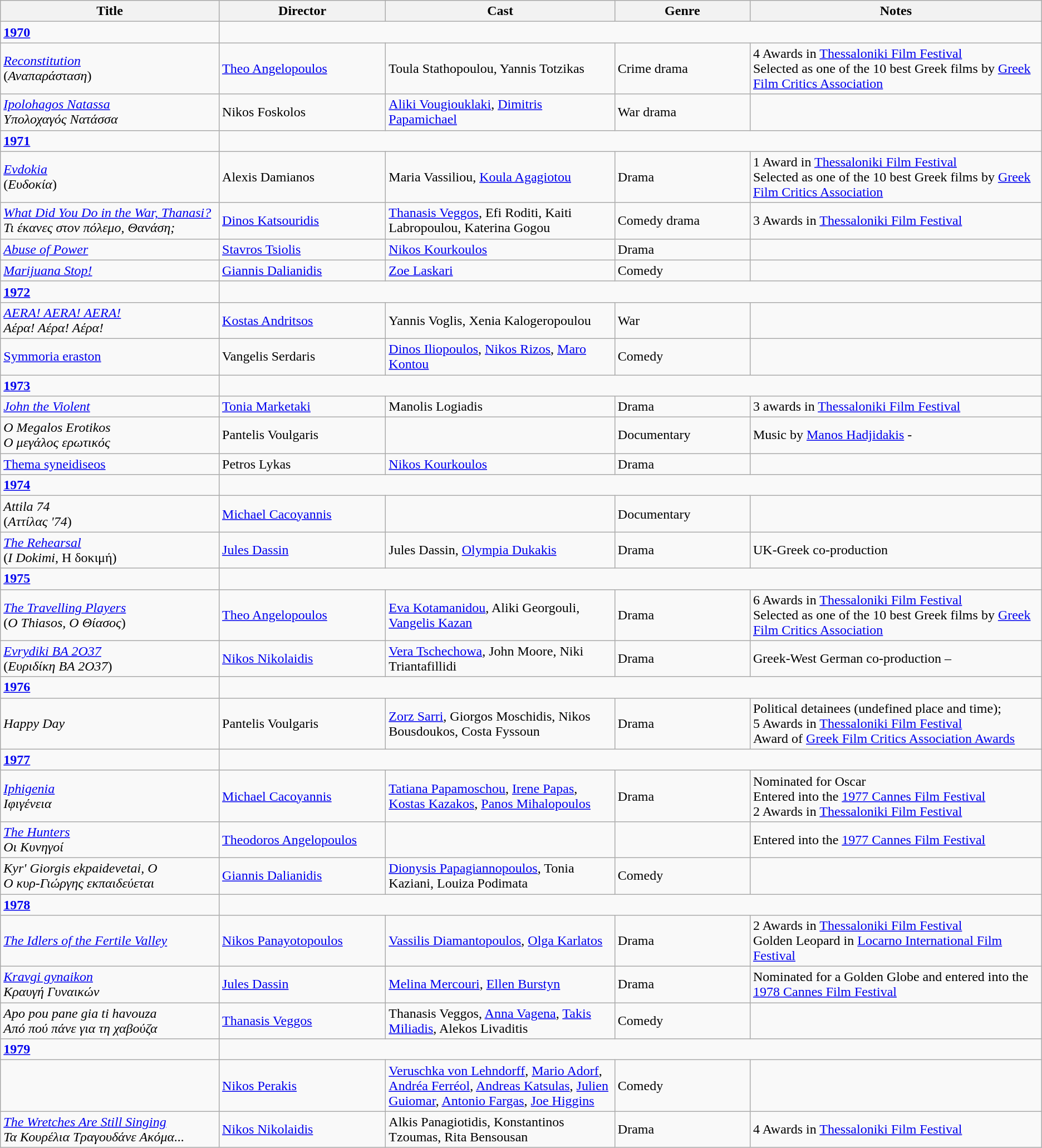<table class="wikitable">
<tr>
<th width=21%>Title</th>
<th width=16%>Director</th>
<th width=22%>Cast</th>
<th width=13%>Genre</th>
<th width=28%>Notes</th>
</tr>
<tr>
<td><strong><a href='#'>1970</a></strong></td>
</tr>
<tr>
<td><em><a href='#'>Reconstitution</a></em><br>(<em>Αναπαράσταση</em>)</td>
<td><a href='#'>Theo Angelopoulos</a></td>
<td>Toula Stathopoulou, Yannis Totzikas</td>
<td>Crime drama</td>
<td>4 Awards in <a href='#'>Thessaloniki Film Festival</a><br>Selected as one of the 10 best Greek films by <a href='#'>Greek Film Critics Association</a></td>
</tr>
<tr>
<td><em><a href='#'>Ipolohagos Natassa</a></em><br><em>Υπολοχαγός Νατάσσα</em></td>
<td>Nikos Foskolos</td>
<td><a href='#'>Aliki Vougiouklaki</a>, <a href='#'>Dimitris Papamichael</a></td>
<td>War drama</td>
<td></td>
</tr>
<tr>
<td><strong><a href='#'>1971</a></strong></td>
</tr>
<tr>
<td><em><a href='#'>Evdokia</a></em><br>(<em>Ευδοκία</em>)</td>
<td>Alexis Damianos</td>
<td>Maria Vassiliou, <a href='#'>Koula Agagiotou</a></td>
<td>Drama</td>
<td>1 Award in <a href='#'>Thessaloniki Film Festival</a><br>Selected as one of the 10 best Greek films by <a href='#'>Greek Film Critics Association</a></td>
</tr>
<tr>
<td><em><a href='#'>What Did You Do in the War, Thanasi?</a></em><br><em>Τι έκανες στον πόλεμο, Θανάση;</em></td>
<td><a href='#'>Dinos Katsouridis</a></td>
<td><a href='#'>Thanasis Veggos</a>, Efi Roditi, Kaiti Labropoulou, Katerina Gogou</td>
<td>Comedy drama</td>
<td>3 Awards in <a href='#'>Thessaloniki Film Festival</a></td>
</tr>
<tr>
<td><em><a href='#'>Abuse of Power</a></em></td>
<td><a href='#'>Stavros Tsiolis</a></td>
<td><a href='#'>Nikos Kourkoulos</a></td>
<td>Drama</td>
<td></td>
</tr>
<tr>
<td><em><a href='#'>Marijuana Stop!</a></em></td>
<td><a href='#'>Giannis Dalianidis</a></td>
<td><a href='#'>Zoe Laskari</a></td>
<td>Comedy</td>
<td></td>
</tr>
<tr>
<td><strong><a href='#'>1972</a></strong></td>
</tr>
<tr>
<td><em><a href='#'>AERA! AERA! AERA!</a></em><br><em>Αέρα! Αέρα! Αέρα!</em></td>
<td><a href='#'>Kostas Andritsos</a></td>
<td>Yannis Voglis, Xenia Kalogeropoulou</td>
<td>War</td>
<td></td>
</tr>
<tr>
<td><a href='#'>Symmoria eraston</a></td>
<td>Vangelis Serdaris</td>
<td><a href='#'>Dinos Iliopoulos</a>, <a href='#'>Nikos Rizos</a>, <a href='#'>Maro Kontou</a></td>
<td>Comedy</td>
<td></td>
</tr>
<tr>
<td><strong><a href='#'>1973</a></strong></td>
</tr>
<tr>
<td><em><a href='#'>John the Violent</a></em></td>
<td><a href='#'>Tonia Marketaki</a></td>
<td>Manolis Logiadis</td>
<td>Drama</td>
<td>3 awards in <a href='#'>Thessaloniki Film Festival</a></td>
</tr>
<tr>
<td><em>O Megalos Erotikos</em><br><em>Ο μεγάλος ερωτικός</em></td>
<td>Pantelis Voulgaris</td>
<td></td>
<td>Documentary</td>
<td>Music by <a href='#'>Manos Hadjidakis</a> - </td>
</tr>
<tr>
<td><a href='#'>Thema syneidiseos</a></td>
<td>Petros Lykas</td>
<td><a href='#'>Nikos Kourkoulos</a></td>
<td>Drama</td>
<td></td>
</tr>
<tr>
<td><strong><a href='#'>1974</a></strong></td>
</tr>
<tr>
<td><em>Attila 74</em><br>(<em>Αττίλας '74</em>)</td>
<td><a href='#'>Michael Cacoyannis</a></td>
<td></td>
<td>Documentary</td>
<td></td>
</tr>
<tr>
<td><em><a href='#'>The Rehearsal</a></em><br>(<em>I Dokimi</em>, Η δοκιμή)</td>
<td><a href='#'>Jules Dassin</a></td>
<td>Jules Dassin, <a href='#'>Olympia Dukakis</a></td>
<td>Drama</td>
<td>UK-Greek co-production</td>
</tr>
<tr>
<td><strong><a href='#'>1975</a></strong></td>
</tr>
<tr>
<td><em><a href='#'>The Travelling Players</a></em><br> (<em>O Thiasos, Ο Θίασος</em>)</td>
<td><a href='#'>Theo Angelopoulos</a></td>
<td><a href='#'>Eva Kotamanidou</a>, Aliki Georgouli, <a href='#'>Vangelis Kazan</a></td>
<td>Drama</td>
<td>6 Awards in <a href='#'>Thessaloniki Film Festival</a><br>Selected as one of the 10 best Greek films by <a href='#'>Greek Film Critics Association</a></td>
</tr>
<tr>
<td><em><a href='#'>Evrydiki BA 2O37</a></em><br> (<em>Ευριδίκη ΒΑ 2Ο37</em>)</td>
<td><a href='#'>Nikos Nikolaidis</a></td>
<td><a href='#'>Vera Tschechowa</a>, John Moore, Niki Triantafillidi</td>
<td>Drama</td>
<td>Greek-West German co-production – </td>
</tr>
<tr>
<td><strong><a href='#'>1976</a></strong></td>
</tr>
<tr>
<td><em>Happy Day</em></td>
<td>Pantelis Voulgaris</td>
<td><a href='#'>Zorz Sarri</a>, Giorgos Moschidis, Nikos Bousdoukos, Costa Fyssoun</td>
<td>Drama</td>
<td>Political detainees (undefined place and time);<br>5 Awards in <a href='#'>Thessaloniki Film Festival</a><br>Award of <a href='#'>Greek Film Critics Association Awards</a></td>
</tr>
<tr>
<td><strong><a href='#'>1977</a></strong></td>
</tr>
<tr>
<td><em><a href='#'>Iphigenia</a></em><br><em>Ιφιγένεια</em></td>
<td><a href='#'>Michael Cacoyannis</a></td>
<td><a href='#'>Tatiana Papamoschou</a>, <a href='#'>Irene Papas</a>, <a href='#'>Kostas Kazakos</a>, <a href='#'>Panos Mihalopoulos</a></td>
<td>Drama</td>
<td>Nominated for Oscar<br>Entered into the <a href='#'>1977 Cannes Film Festival</a><br>2 Awards in <a href='#'>Thessaloniki Film Festival</a></td>
</tr>
<tr>
<td><em><a href='#'>The Hunters</a></em> <br> <em>Οι Κυνηγοί</em></td>
<td><a href='#'>Theodoros Angelopoulos</a></td>
<td></td>
<td></td>
<td>Entered into the <a href='#'>1977 Cannes Film Festival</a></td>
</tr>
<tr>
<td><em>Kyr' Giorgis ekpaidevetai, O</em><br><em>Ο κυρ-Γιώργης εκπαιδεύεται</em></td>
<td><a href='#'>Giannis Dalianidis</a></td>
<td><a href='#'>Dionysis Papagiannopoulos</a>, Tonia Kaziani, Louiza Podimata</td>
<td>Comedy</td>
<td></td>
</tr>
<tr>
<td><strong><a href='#'>1978</a></strong></td>
</tr>
<tr>
<td><em><a href='#'>The Idlers of the Fertile Valley</a></em></td>
<td><a href='#'>Nikos Panayotopoulos</a></td>
<td><a href='#'>Vassilis Diamantopoulos</a>, <a href='#'>Olga Karlatos</a></td>
<td>Drama</td>
<td>2 Awards in <a href='#'>Thessaloniki Film Festival</a><br>Golden Leopard in <a href='#'>Locarno International Film Festival</a></td>
</tr>
<tr>
<td><em><a href='#'>Kravgi gynaikon</a></em><br><em>Κραυγή Γυναικών</em></td>
<td><a href='#'>Jules Dassin</a></td>
<td><a href='#'>Melina Mercouri</a>, <a href='#'>Ellen Burstyn</a></td>
<td>Drama</td>
<td>Nominated for a Golden Globe and entered into the <a href='#'>1978 Cannes Film Festival</a></td>
</tr>
<tr>
<td><em>Apo pou pane gia ti havouza</em><br><em>Από πού πάνε για τη χαβούζα</em></td>
<td><a href='#'>Thanasis Veggos</a></td>
<td>Thanasis Veggos, <a href='#'>Anna Vagena</a>, <a href='#'>Takis Miliadis</a>, Alekos Livaditis</td>
<td>Comedy</td>
<td></td>
</tr>
<tr>
<td><strong><a href='#'>1979</a></strong></td>
</tr>
<tr>
<td><em></em></td>
<td><a href='#'>Nikos Perakis</a></td>
<td><a href='#'>Veruschka von Lehndorff</a>, <a href='#'>Mario Adorf</a>, <a href='#'>Andréa Ferréol</a>, <a href='#'>Andreas Katsulas</a>, <a href='#'>Julien Guiomar</a>, <a href='#'>Antonio Fargas</a>, <a href='#'>Joe Higgins</a></td>
<td>Comedy</td>
<td></td>
</tr>
<tr>
<td><em><a href='#'>The Wretches Are Still Singing</a></em><br><em>Τα Κουρέλια Τραγουδάνε Ακόμα...</em></td>
<td><a href='#'>Nikos Nikolaidis</a></td>
<td>Alkis Panagiotidis, Konstantinos Tzoumas, Rita Bensousan</td>
<td>Drama</td>
<td>4 Awards in <a href='#'>Thessaloniki Film Festival</a></td>
</tr>
</table>
